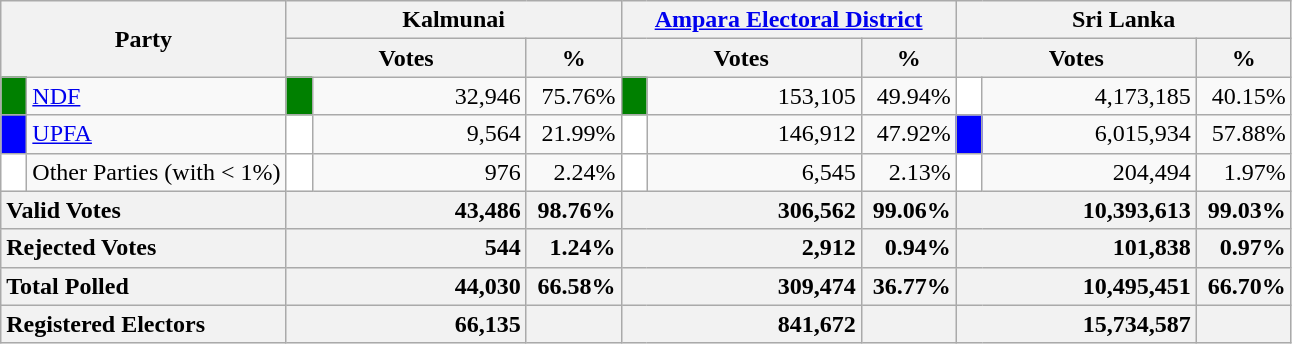<table class="wikitable">
<tr>
<th colspan="2" width="144px"rowspan="2">Party</th>
<th colspan="3" width="216px">Kalmunai</th>
<th colspan="3" width="216px"><a href='#'>Ampara Electoral District</a></th>
<th colspan="3" width="216px">Sri Lanka</th>
</tr>
<tr>
<th colspan="2" width="144px">Votes</th>
<th>%</th>
<th colspan="2" width="144px">Votes</th>
<th>%</th>
<th colspan="2" width="144px">Votes</th>
<th>%</th>
</tr>
<tr>
<td style="background-color:green;" width="10px"></td>
<td style="text-align:left;"><a href='#'>NDF</a></td>
<td style="background-color:green;" width="10px"></td>
<td style="text-align:right;">32,946</td>
<td style="text-align:right;">75.76%</td>
<td style="background-color:green;" width="10px"></td>
<td style="text-align:right;">153,105</td>
<td style="text-align:right;">49.94%</td>
<td style="background-color:white;" width="10px"></td>
<td style="text-align:right;">4,173,185</td>
<td style="text-align:right;">40.15%</td>
</tr>
<tr>
<td style="background-color:blue;" width="10px"></td>
<td style="text-align:left;"><a href='#'>UPFA</a></td>
<td style="background-color:white;" width="10px"></td>
<td style="text-align:right;">9,564</td>
<td style="text-align:right;">21.99%</td>
<td style="background-color:white;" width="10px"></td>
<td style="text-align:right;">146,912</td>
<td style="text-align:right;">47.92%</td>
<td style="background-color:blue;" width="10px"></td>
<td style="text-align:right;">6,015,934</td>
<td style="text-align:right;">57.88%</td>
</tr>
<tr>
<td style="background-color:white;" width="10px"></td>
<td style="text-align:left;">Other Parties (with < 1%)</td>
<td style="background-color:white;" width="10px"></td>
<td style="text-align:right;">976</td>
<td style="text-align:right;">2.24%</td>
<td style="background-color:white;" width="10px"></td>
<td style="text-align:right;">6,545</td>
<td style="text-align:right;">2.13%</td>
<td style="background-color:white;" width="10px"></td>
<td style="text-align:right;">204,494</td>
<td style="text-align:right;">1.97%</td>
</tr>
<tr>
<th colspan="2" width="144px"style="text-align:left;">Valid Votes</th>
<th style="text-align:right;"colspan="2" width="144px">43,486</th>
<th style="text-align:right;">98.76%</th>
<th style="text-align:right;"colspan="2" width="144px">306,562</th>
<th style="text-align:right;">99.06%</th>
<th style="text-align:right;"colspan="2" width="144px">10,393,613</th>
<th style="text-align:right;">99.03%</th>
</tr>
<tr>
<th colspan="2" width="144px"style="text-align:left;">Rejected Votes</th>
<th style="text-align:right;"colspan="2" width="144px">544</th>
<th style="text-align:right;">1.24%</th>
<th style="text-align:right;"colspan="2" width="144px">2,912</th>
<th style="text-align:right;">0.94%</th>
<th style="text-align:right;"colspan="2" width="144px">101,838</th>
<th style="text-align:right;">0.97%</th>
</tr>
<tr>
<th colspan="2" width="144px"style="text-align:left;">Total Polled</th>
<th style="text-align:right;"colspan="2" width="144px">44,030</th>
<th style="text-align:right;">66.58%</th>
<th style="text-align:right;"colspan="2" width="144px">309,474</th>
<th style="text-align:right;">36.77%</th>
<th style="text-align:right;"colspan="2" width="144px">10,495,451</th>
<th style="text-align:right;">66.70%</th>
</tr>
<tr>
<th colspan="2" width="144px"style="text-align:left;">Registered Electors</th>
<th style="text-align:right;"colspan="2" width="144px">66,135</th>
<th></th>
<th style="text-align:right;"colspan="2" width="144px">841,672</th>
<th></th>
<th style="text-align:right;"colspan="2" width="144px">15,734,587</th>
<th></th>
</tr>
</table>
